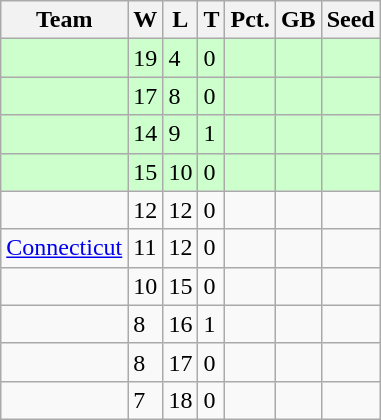<table class=wikitable>
<tr>
<th>Team</th>
<th>W</th>
<th>L</th>
<th>T</th>
<th>Pct.</th>
<th>GB</th>
<th>Seed</th>
</tr>
<tr bgcolor=#ccffcc>
<td></td>
<td>19</td>
<td>4</td>
<td>0</td>
<td></td>
<td></td>
<td></td>
</tr>
<tr bgcolor=#ccffcc>
<td></td>
<td>17</td>
<td>8</td>
<td>0</td>
<td></td>
<td></td>
<td></td>
</tr>
<tr bgcolor=#ccffcc>
<td></td>
<td>14</td>
<td>9</td>
<td>1</td>
<td></td>
<td></td>
<td></td>
</tr>
<tr bgcolor=#ccffcc>
<td></td>
<td>15</td>
<td>10</td>
<td>0</td>
<td></td>
<td></td>
<td></td>
</tr>
<tr>
<td></td>
<td>12</td>
<td>12</td>
<td>0</td>
<td></td>
<td></td>
<td></td>
</tr>
<tr>
<td><a href='#'>Connecticut</a></td>
<td>11</td>
<td>12</td>
<td>0</td>
<td></td>
<td></td>
<td></td>
</tr>
<tr>
<td></td>
<td>10</td>
<td>15</td>
<td>0</td>
<td></td>
<td></td>
<td></td>
</tr>
<tr>
<td></td>
<td>8</td>
<td>16</td>
<td>1</td>
<td></td>
<td></td>
<td></td>
</tr>
<tr>
<td></td>
<td>8</td>
<td>17</td>
<td>0</td>
<td></td>
<td></td>
<td></td>
</tr>
<tr>
<td></td>
<td>7</td>
<td>18</td>
<td>0</td>
<td></td>
<td></td>
<td></td>
</tr>
</table>
